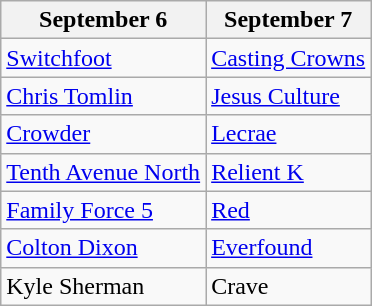<table class="wikitable">
<tr>
<th>September 6</th>
<th>September 7</th>
</tr>
<tr>
<td><a href='#'>Switchfoot</a></td>
<td><a href='#'>Casting Crowns</a></td>
</tr>
<tr>
<td><a href='#'>Chris Tomlin</a></td>
<td><a href='#'>Jesus Culture</a></td>
</tr>
<tr>
<td><a href='#'>Crowder</a></td>
<td><a href='#'>Lecrae</a></td>
</tr>
<tr>
<td><a href='#'>Tenth Avenue North</a></td>
<td><a href='#'>Relient K</a></td>
</tr>
<tr>
<td><a href='#'>Family Force 5</a></td>
<td><a href='#'>Red</a></td>
</tr>
<tr>
<td><a href='#'>Colton Dixon</a></td>
<td><a href='#'>Everfound</a></td>
</tr>
<tr>
<td>Kyle Sherman</td>
<td>Crave</td>
</tr>
</table>
